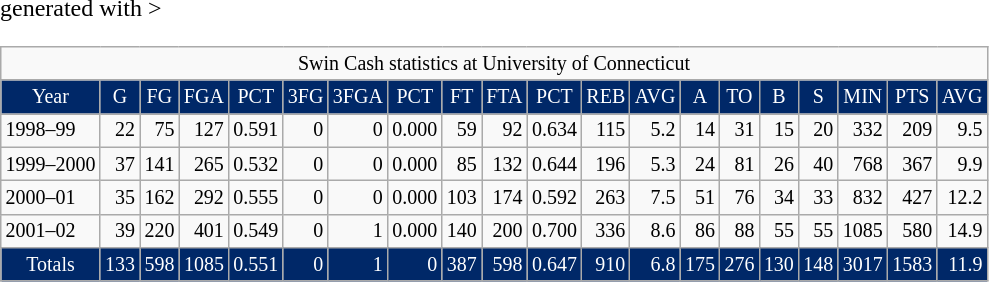<table class="wikitable" <hiddentext>generated with >
<tr style="font-size:10pt" align="center" valign="bottom">
<td colspan="20" height="14">Swin Cash statistics at University of Connecticut</td>
</tr>
<tr style="background-color:#002868;font-size:10pt;color:white" align="center" valign="bottom">
<td height="15">Year</td>
<td>G</td>
<td>FG</td>
<td>FGA</td>
<td>PCT</td>
<td>3FG</td>
<td>3FGA</td>
<td>PCT</td>
<td>FT</td>
<td>FTA</td>
<td>PCT</td>
<td>REB</td>
<td>AVG</td>
<td>A</td>
<td>TO</td>
<td>B</td>
<td>S</td>
<td>MIN</td>
<td>PTS</td>
<td>AVG</td>
</tr>
<tr style="font-size:10pt">
<td height="14"  valign="bottom">1998–99</td>
<td align="right" valign="bottom">22</td>
<td align="right" valign="bottom">75</td>
<td align="right" valign="bottom">127</td>
<td align="right" valign="bottom">0.591</td>
<td align="right" valign="bottom">0</td>
<td align="right" valign="bottom">0</td>
<td align="right" valign="bottom">0.000</td>
<td align="right" valign="bottom">59</td>
<td align="right" valign="bottom">92</td>
<td align="right" valign="bottom">0.634</td>
<td align="right" valign="bottom">115</td>
<td align="right" valign="bottom">5.2</td>
<td align="right" valign="bottom">14</td>
<td align="right" valign="bottom">31</td>
<td align="right" valign="bottom">15</td>
<td align="right" valign="bottom">20</td>
<td align="right" valign="bottom">332</td>
<td align="right" valign="bottom">209</td>
<td align="right" valign="bottom">9.5</td>
</tr>
<tr style="font-size:10pt">
<td height="14"  valign="bottom">1999–2000</td>
<td align="right" valign="bottom">37</td>
<td align="right" valign="bottom">141</td>
<td align="right" valign="bottom">265</td>
<td align="right" valign="bottom">0.532</td>
<td align="right" valign="bottom">0</td>
<td align="right" valign="bottom">0</td>
<td align="right" valign="bottom">0.000</td>
<td align="right" valign="bottom">85</td>
<td align="right" valign="bottom">132</td>
<td align="right" valign="bottom">0.644</td>
<td align="right" valign="bottom">196</td>
<td align="right" valign="bottom">5.3</td>
<td align="right" valign="bottom">24</td>
<td align="right" valign="bottom">81</td>
<td align="right" valign="bottom">26</td>
<td align="right" valign="bottom">40</td>
<td align="right" valign="bottom">768</td>
<td align="right" valign="bottom">367</td>
<td align="right" valign="bottom">9.9</td>
</tr>
<tr style="font-size:10pt">
<td height="14"  valign="bottom">2000–01</td>
<td align="right" valign="bottom">35</td>
<td align="right" valign="bottom">162</td>
<td align="right" valign="bottom">292</td>
<td align="right" valign="bottom">0.555</td>
<td align="right" valign="bottom">0</td>
<td align="right" valign="bottom">0</td>
<td align="right" valign="bottom">0.000</td>
<td align="right" valign="bottom">103</td>
<td align="right" valign="bottom">174</td>
<td align="right" valign="bottom">0.592</td>
<td align="right" valign="bottom">263</td>
<td align="right" valign="bottom">7.5</td>
<td align="right" valign="bottom">51</td>
<td align="right" valign="bottom">76</td>
<td align="right" valign="bottom">34</td>
<td align="right" valign="bottom">33</td>
<td align="right" valign="bottom">832</td>
<td align="right" valign="bottom">427</td>
<td align="right" valign="bottom">12.2</td>
</tr>
<tr style="font-size:10pt">
<td height="14"  valign="bottom">2001–02</td>
<td align="right" valign="bottom">39</td>
<td align="right" valign="bottom">220</td>
<td align="right" valign="bottom">401</td>
<td align="right" valign="bottom">0.549</td>
<td align="right" valign="bottom">0</td>
<td align="right" valign="bottom">1</td>
<td align="right" valign="bottom">0.000</td>
<td align="right" valign="bottom">140</td>
<td align="right" valign="bottom">200</td>
<td align="right" valign="bottom">0.700</td>
<td align="right" valign="bottom">336</td>
<td align="right" valign="bottom">8.6</td>
<td align="right" valign="bottom">86</td>
<td align="right" valign="bottom">88</td>
<td align="right" valign="bottom">55</td>
<td align="right" valign="bottom">55</td>
<td align="right" valign="bottom">1085</td>
<td align="right" valign="bottom">580</td>
<td align="right" valign="bottom">14.9</td>
</tr>
<tr style="background-color:#002868;font-size:10pt;color:white">
<td height="15" align="center" valign="bottom">Totals</td>
<td align="right" valign="bottom">133</td>
<td align="right" valign="bottom">598</td>
<td align="right" valign="bottom">1085</td>
<td align="right" valign="bottom">0.551</td>
<td align="right" valign="bottom">0</td>
<td align="right" valign="bottom">1</td>
<td align="right" valign="bottom">0</td>
<td align="right" valign="bottom">387</td>
<td align="right" valign="bottom">598</td>
<td align="right" valign="bottom">0.647</td>
<td align="right" valign="bottom">910</td>
<td align="right" valign="bottom">6.8</td>
<td align="right" valign="bottom">175</td>
<td align="right" valign="bottom">276</td>
<td align="right" valign="bottom">130</td>
<td align="right" valign="bottom">148</td>
<td align="right" valign="bottom">3017</td>
<td align="right" valign="bottom">1583</td>
<td align="right" valign="bottom">11.9</td>
</tr>
</table>
